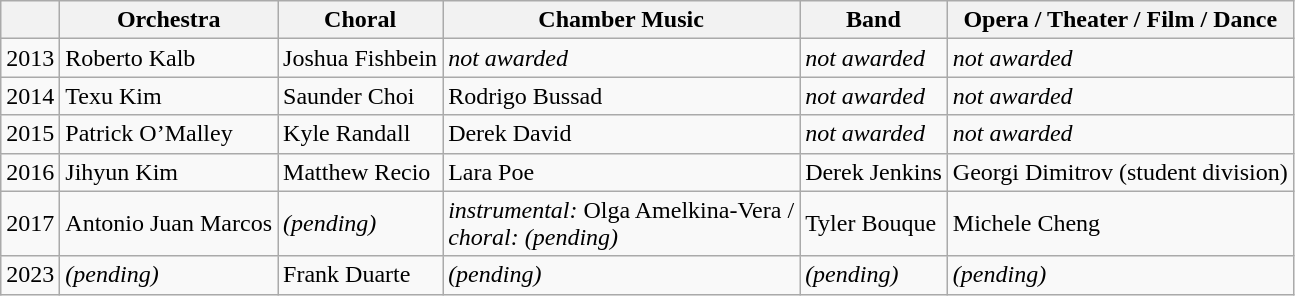<table class="wikitable">
<tr>
<th></th>
<th>Orchestra</th>
<th>Choral</th>
<th>Chamber Music</th>
<th>Band</th>
<th>Opera / Theater / Film / Dance</th>
</tr>
<tr>
<td>2013</td>
<td>Roberto Kalb</td>
<td>Joshua Fishbein</td>
<td><em>not awarded</em></td>
<td><em>not awarded</em></td>
<td><em>not awarded</em></td>
</tr>
<tr>
<td>2014</td>
<td>Texu Kim</td>
<td>Saunder Choi</td>
<td>Rodrigo Bussad</td>
<td><em>not awarded</em></td>
<td><em>not awarded</em></td>
</tr>
<tr>
<td>2015</td>
<td>Patrick O’Malley</td>
<td>Kyle Randall</td>
<td>Derek David</td>
<td><em>not awarded</em></td>
<td><em>not awarded</em></td>
</tr>
<tr>
<td>2016</td>
<td>Jihyun Kim</td>
<td>Matthew Recio</td>
<td>Lara Poe</td>
<td>Derek Jenkins</td>
<td>Georgi Dimitrov (student division)</td>
</tr>
<tr>
<td>2017</td>
<td>Antonio Juan Marcos</td>
<td><em>(pending)</em></td>
<td><em>instrumental:</em> Olga Amelkina-Vera /<br><em>choral: (pending)</em></td>
<td>Tyler Bouque</td>
<td>Michele Cheng</td>
</tr>
<tr>
<td>2023</td>
<td><em>(pending)</em></td>
<td>Frank Duarte</td>
<td><em>(pending)</em></td>
<td><em>(pending)</em></td>
<td><em>(pending)</em></td>
</tr>
</table>
